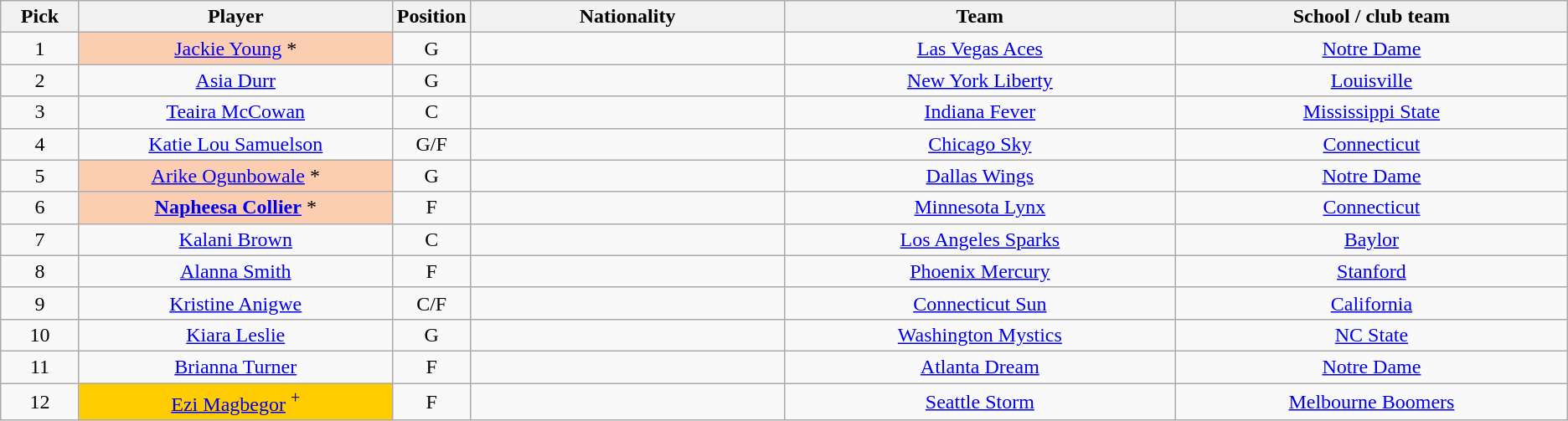<table class="wikitable sortable" style="text-align: center;">
<tr>
<th style="width:5%;">Pick</th>
<th style="width:20%;">Player</th>
<th style="width:5%;">Position</th>
<th style="width:20%;">Nationality</th>
<th style="width:25%;">Team</th>
<th style="width:25%;">School / club team</th>
</tr>
<tr>
<td>1</td>
<td bgcolor="#FBCEB1"><a href='#'>Jackie Young</a> *</td>
<td>G</td>
<td></td>
<td><a href='#'>Las Vegas Aces</a></td>
<td><a href='#'>Notre Dame</a></td>
</tr>
<tr>
<td>2</td>
<td><a href='#'>Asia Durr</a></td>
<td>G</td>
<td></td>
<td><a href='#'>New York Liberty</a></td>
<td><a href='#'>Louisville</a></td>
</tr>
<tr>
<td>3</td>
<td><a href='#'>Teaira McCowan</a></td>
<td>C</td>
<td></td>
<td><a href='#'>Indiana Fever</a></td>
<td><a href='#'>Mississippi State</a></td>
</tr>
<tr>
<td>4</td>
<td><a href='#'>Katie Lou Samuelson</a></td>
<td>G/F</td>
<td></td>
<td><a href='#'>Chicago Sky</a></td>
<td><a href='#'>Connecticut</a></td>
</tr>
<tr>
<td>5</td>
<td bgcolor="#FBCEB1"><a href='#'>Arike Ogunbowale</a> *</td>
<td>G</td>
<td></td>
<td><a href='#'>Dallas Wings</a></td>
<td><a href='#'>Notre Dame</a></td>
</tr>
<tr>
<td>6</td>
<td bgcolor="#FBCEB1"><strong><a href='#'>Napheesa Collier</a></strong> *</td>
<td>F</td>
<td></td>
<td><a href='#'>Minnesota Lynx</a></td>
<td><a href='#'>Connecticut</a></td>
</tr>
<tr>
<td>7</td>
<td><a href='#'>Kalani Brown</a></td>
<td>C</td>
<td></td>
<td><a href='#'>Los Angeles Sparks</a></td>
<td><a href='#'>Baylor</a></td>
</tr>
<tr>
<td>8</td>
<td><a href='#'>Alanna Smith</a></td>
<td>F</td>
<td></td>
<td><a href='#'>Phoenix Mercury</a></td>
<td><a href='#'>Stanford</a></td>
</tr>
<tr>
<td>9</td>
<td><a href='#'>Kristine Anigwe</a></td>
<td>C/F</td>
<td></td>
<td><a href='#'>Connecticut Sun</a></td>
<td><a href='#'>California</a></td>
</tr>
<tr>
<td>10</td>
<td><a href='#'>Kiara Leslie</a></td>
<td>G</td>
<td></td>
<td><a href='#'>Washington Mystics</a></td>
<td><a href='#'>NC State</a></td>
</tr>
<tr>
<td>11</td>
<td><a href='#'>Brianna Turner</a></td>
<td>F</td>
<td></td>
<td><a href='#'>Atlanta Dream</a></td>
<td><a href='#'>Notre Dame</a></td>
</tr>
<tr>
<td>12</td>
<td bgcolor="#FFCC00"><a href='#'>Ezi Magbegor</a> <sup>+</sup></td>
<td>F</td>
<td></td>
<td><a href='#'>Seattle Storm</a></td>
<td><a href='#'>Melbourne Boomers</a> </td>
</tr>
</table>
